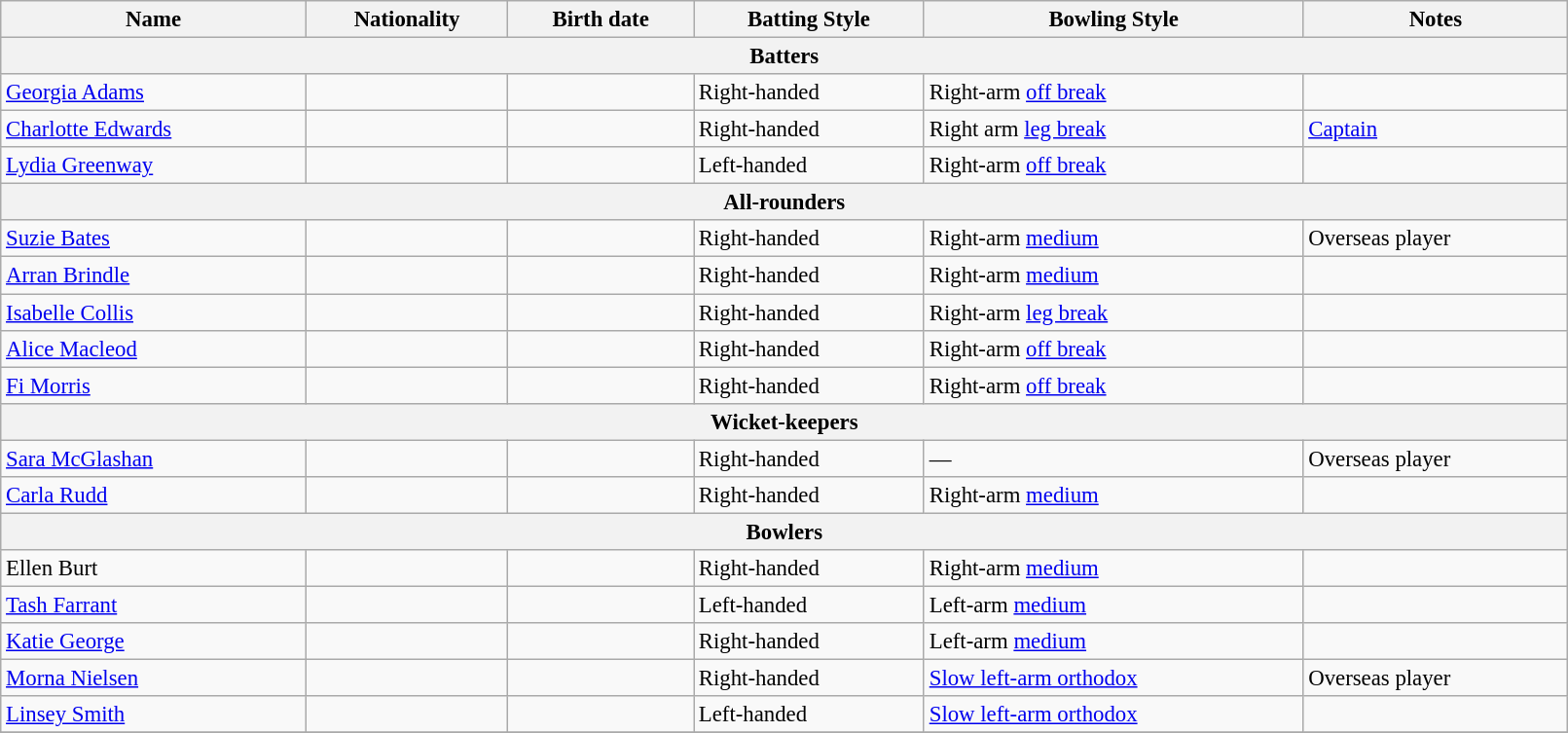<table class="wikitable" style="font-size:95%;" width="85%">
<tr>
<th>Name</th>
<th>Nationality</th>
<th>Birth date</th>
<th>Batting Style</th>
<th>Bowling Style</th>
<th>Notes</th>
</tr>
<tr>
<th colspan="7">Batters</th>
</tr>
<tr>
<td><a href='#'>Georgia Adams</a></td>
<td></td>
<td></td>
<td>Right-handed</td>
<td>Right-arm <a href='#'>off break</a></td>
<td></td>
</tr>
<tr>
<td><a href='#'>Charlotte Edwards</a></td>
<td></td>
<td></td>
<td>Right-handed</td>
<td>Right arm <a href='#'>leg break</a></td>
<td><a href='#'>Captain</a></td>
</tr>
<tr>
<td><a href='#'>Lydia Greenway</a></td>
<td></td>
<td></td>
<td>Left-handed</td>
<td>Right-arm <a href='#'>off break</a></td>
<td></td>
</tr>
<tr>
<th colspan="7">All-rounders</th>
</tr>
<tr>
<td><a href='#'>Suzie Bates</a></td>
<td></td>
<td></td>
<td>Right-handed</td>
<td>Right-arm <a href='#'>medium</a></td>
<td>Overseas player</td>
</tr>
<tr>
<td><a href='#'>Arran Brindle</a></td>
<td></td>
<td></td>
<td>Right-handed</td>
<td>Right-arm <a href='#'>medium</a></td>
<td></td>
</tr>
<tr>
<td><a href='#'>Isabelle Collis</a></td>
<td></td>
<td></td>
<td>Right-handed</td>
<td>Right-arm <a href='#'>leg break</a></td>
<td></td>
</tr>
<tr>
<td><a href='#'>Alice Macleod</a></td>
<td></td>
<td></td>
<td>Right-handed</td>
<td>Right-arm <a href='#'>off break</a></td>
<td></td>
</tr>
<tr>
<td><a href='#'>Fi Morris</a></td>
<td></td>
<td></td>
<td>Right-handed</td>
<td>Right-arm <a href='#'>off break</a></td>
<td></td>
</tr>
<tr>
<th colspan="7">Wicket-keepers</th>
</tr>
<tr>
<td><a href='#'>Sara McGlashan</a></td>
<td></td>
<td></td>
<td>Right-handed</td>
<td>—</td>
<td>Overseas player</td>
</tr>
<tr>
<td><a href='#'>Carla Rudd</a></td>
<td></td>
<td></td>
<td>Right-handed</td>
<td>Right-arm <a href='#'>medium</a></td>
<td></td>
</tr>
<tr>
<th colspan="7">Bowlers</th>
</tr>
<tr>
<td>Ellen Burt</td>
<td></td>
<td></td>
<td>Right-handed</td>
<td>Right-arm <a href='#'>medium</a></td>
<td></td>
</tr>
<tr>
<td><a href='#'>Tash Farrant</a></td>
<td></td>
<td></td>
<td>Left-handed</td>
<td>Left-arm <a href='#'>medium</a></td>
<td></td>
</tr>
<tr>
<td><a href='#'>Katie George</a></td>
<td></td>
<td></td>
<td>Right-handed</td>
<td>Left-arm <a href='#'>medium</a></td>
<td></td>
</tr>
<tr>
<td><a href='#'>Morna Nielsen</a></td>
<td></td>
<td></td>
<td>Right-handed</td>
<td><a href='#'>Slow left-arm orthodox</a></td>
<td>Overseas player</td>
</tr>
<tr>
<td><a href='#'>Linsey Smith</a></td>
<td></td>
<td></td>
<td>Left-handed</td>
<td><a href='#'>Slow left-arm orthodox</a></td>
<td></td>
</tr>
<tr>
</tr>
</table>
